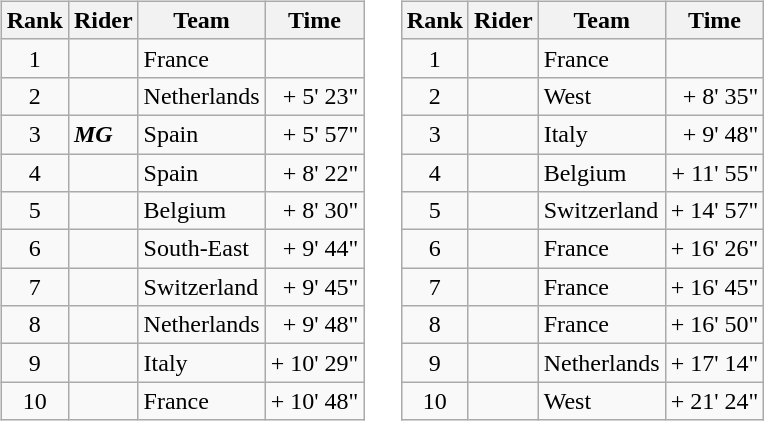<table>
<tr>
<td><br><table class="wikitable">
<tr>
<th scope="col">Rank</th>
<th scope="col">Rider</th>
<th scope="col">Team</th>
<th scope="col">Time</th>
</tr>
<tr>
<td style="text-align:center;">1</td>
<td></td>
<td>France</td>
<td style="text-align:right;"></td>
</tr>
<tr>
<td style="text-align:center;">2</td>
<td></td>
<td>Netherlands</td>
<td style="text-align:right;">+ 5' 23"</td>
</tr>
<tr>
<td style="text-align:center;">3</td>
<td> <strong><em>MG</em></strong></td>
<td>Spain</td>
<td style="text-align:right;">+ 5' 57"</td>
</tr>
<tr>
<td style="text-align:center;">4</td>
<td></td>
<td>Spain</td>
<td style="text-align:right;">+ 8' 22"</td>
</tr>
<tr>
<td style="text-align:center;">5</td>
<td></td>
<td>Belgium</td>
<td style="text-align:right;">+ 8' 30"</td>
</tr>
<tr>
<td style="text-align:center;">6</td>
<td></td>
<td>South-East</td>
<td style="text-align:right;">+ 9' 44"</td>
</tr>
<tr>
<td style="text-align:center;">7</td>
<td> </td>
<td>Switzerland</td>
<td style="text-align:right;">+ 9' 45"</td>
</tr>
<tr>
<td style="text-align:center;">8</td>
<td></td>
<td>Netherlands</td>
<td style="text-align:right;">+ 9' 48"</td>
</tr>
<tr>
<td style="text-align:center;">9</td>
<td></td>
<td>Italy</td>
<td style="text-align:right;">+ 10' 29"</td>
</tr>
<tr>
<td style="text-align:center;">10</td>
<td></td>
<td>France</td>
<td style="text-align:right;">+ 10' 48"</td>
</tr>
</table>
</td>
<td></td>
<td><br><table class="wikitable">
<tr>
<th scope="col">Rank</th>
<th scope="col">Rider</th>
<th scope="col">Team</th>
<th scope="col">Time</th>
</tr>
<tr>
<td style="text-align:center;">1</td>
<td> </td>
<td>France</td>
<td style="text-align:right;"></td>
</tr>
<tr>
<td style="text-align:center;">2</td>
<td></td>
<td>West</td>
<td style="text-align:right;">+ 8' 35"</td>
</tr>
<tr>
<td style="text-align:center;">3</td>
<td></td>
<td>Italy</td>
<td style="text-align:right;">+ 9' 48"</td>
</tr>
<tr>
<td style="text-align:center;">4</td>
<td></td>
<td>Belgium</td>
<td style="text-align:right;">+ 11' 55"</td>
</tr>
<tr>
<td style="text-align:center;">5</td>
<td> </td>
<td>Switzerland</td>
<td style="text-align:right;">+ 14' 57"</td>
</tr>
<tr>
<td style="text-align:center;">6</td>
<td></td>
<td>France</td>
<td style="text-align:right;">+ 16' 26"</td>
</tr>
<tr>
<td style="text-align:center;">7</td>
<td></td>
<td>France</td>
<td style="text-align:right;">+ 16' 45"</td>
</tr>
<tr>
<td style="text-align:center;">8</td>
<td></td>
<td>France</td>
<td style="text-align:right;">+ 16' 50"</td>
</tr>
<tr>
<td style="text-align:center;">9</td>
<td></td>
<td>Netherlands</td>
<td style="text-align:right;">+ 17' 14"</td>
</tr>
<tr>
<td style="text-align:center;">10</td>
<td></td>
<td>West</td>
<td style="text-align:right;">+ 21' 24"</td>
</tr>
</table>
</td>
</tr>
</table>
